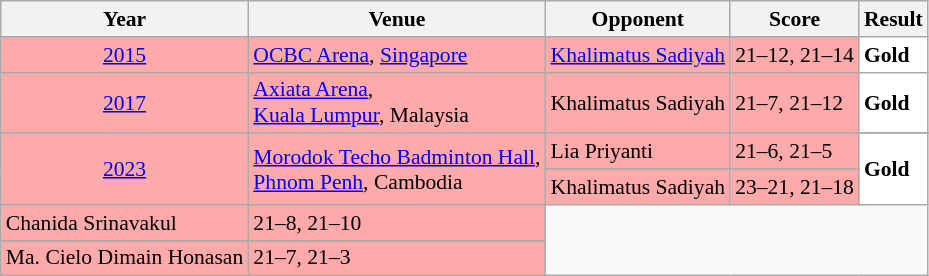<table class="sortable wikitable" style="font-size: 90%;">
<tr>
<th>Year</th>
<th>Venue</th>
<th>Opponent</th>
<th>Score</th>
<th>Result</th>
</tr>
<tr style="background:#FFAAAA">
<td align="center"><a href='#'>2015</a></td>
<td align="left"><a href='#'>OCBC Arena</a>, <a href='#'>Singapore</a></td>
<td align="left"> <a href='#'>Khalimatus Sadiyah</a></td>
<td align="left">21–12, 21–14</td>
<td style="text-align:left; background:white"> <strong>Gold</strong></td>
</tr>
<tr style="background:#FFAAAA">
<td align="center"><a href='#'>2017</a></td>
<td align="left"><a href='#'>Axiata Arena</a>,<br><a href='#'>Kuala Lumpur</a>, Malaysia</td>
<td align="left"> Khalimatus Sadiyah</td>
<td align="left">21–7, 21–12</td>
<td style="text-align:left; background:white"> <strong>Gold</strong></td>
</tr>
<tr>
</tr>
<tr style="background:#FFAAAA">
<td align="center" rowspan="4"><a href='#'>2023</a></td>
<td align="left" rowspan="4"><a href='#'>Morodok Techo Badminton Hall</a>,<br><a href='#'>Phnom Penh</a>, Cambodia</td>
<td align="left"> Lia Priyanti</td>
<td align="left">21–6, 21–5</td>
<td style="text-align:left; background:white" rowspan="4"> <strong>Gold</strong></td>
</tr>
<tr>
</tr>
<tr style="background:#FFAAAA">
<td align="left"> Khalimatus Sadiyah</td>
<td align="left">23–21, 21–18</td>
</tr>
<tr>
</tr>
<tr style="background:#FFAAAA">
<td align="left"> Chanida Srinavakul</td>
<td align="left">21–8, 21–10</td>
</tr>
<tr>
</tr>
<tr style="background:#FFAAAA">
<td align="left"> Ma. Cielo Dimain Honasan</td>
<td align="left">21–7, 21–3</td>
</tr>
</table>
